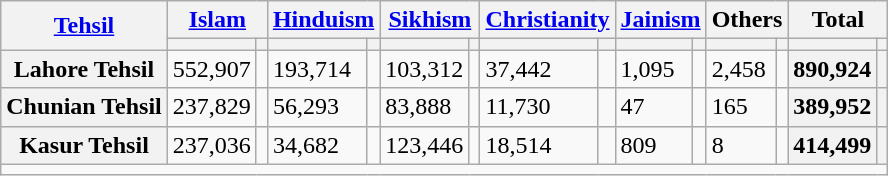<table class="wikitable sortable">
<tr>
<th rowspan="2"><a href='#'>Tehsil</a></th>
<th colspan="2"><a href='#'>Islam</a> </th>
<th colspan="2"><a href='#'>Hinduism</a> </th>
<th colspan="2"><a href='#'>Sikhism</a> </th>
<th colspan="2"><a href='#'>Christianity</a> </th>
<th colspan="2"><a href='#'>Jainism</a> </th>
<th colspan="2">Others</th>
<th colspan="2">Total</th>
</tr>
<tr>
<th><a href='#'></a></th>
<th></th>
<th></th>
<th></th>
<th></th>
<th></th>
<th></th>
<th></th>
<th></th>
<th></th>
<th></th>
<th></th>
<th></th>
<th></th>
</tr>
<tr>
<th>Lahore Tehsil</th>
<td>552,907</td>
<td></td>
<td>193,714</td>
<td></td>
<td>103,312</td>
<td></td>
<td>37,442</td>
<td></td>
<td>1,095</td>
<td></td>
<td>2,458</td>
<td></td>
<th>890,924</th>
<th></th>
</tr>
<tr>
<th>Chunian Tehsil</th>
<td>237,829</td>
<td></td>
<td>56,293</td>
<td></td>
<td>83,888</td>
<td></td>
<td>11,730</td>
<td></td>
<td>47</td>
<td></td>
<td>165</td>
<td></td>
<th>389,952</th>
<th></th>
</tr>
<tr>
<th>Kasur Tehsil</th>
<td>237,036</td>
<td></td>
<td>34,682</td>
<td></td>
<td>123,446</td>
<td></td>
<td>18,514</td>
<td></td>
<td>809</td>
<td></td>
<td>8</td>
<td></td>
<th>414,499</th>
<th></th>
</tr>
<tr class="sortbottom">
<td colspan="15"></td>
</tr>
</table>
